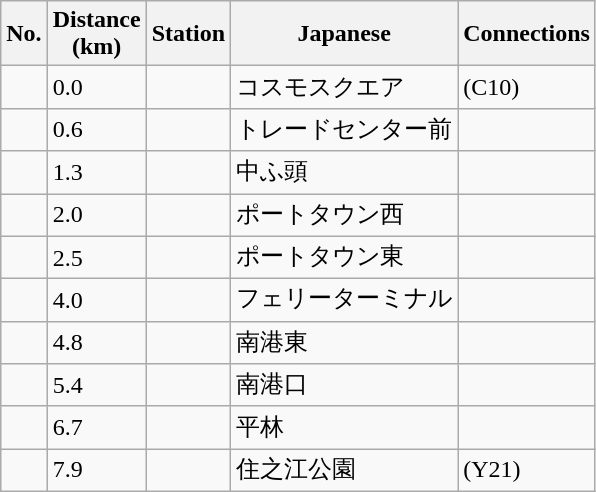<table class="wikitable">
<tr>
<th>No.</th>
<th>Distance<br>(km)</th>
<th>Station</th>
<th>Japanese</th>
<th>Connections</th>
</tr>
<tr>
<td></td>
<td>0.0</td>
<td></td>
<td>コスモスクエア</td>
<td> (C10)</td>
</tr>
<tr>
<td></td>
<td>0.6</td>
<td></td>
<td>トレードセンター前</td>
<td> </td>
</tr>
<tr>
<td></td>
<td>1.3</td>
<td></td>
<td>中ふ頭</td>
<td> </td>
</tr>
<tr>
<td></td>
<td>2.0</td>
<td></td>
<td>ポートタウン西</td>
<td> </td>
</tr>
<tr>
<td></td>
<td>2.5</td>
<td></td>
<td>ポートタウン東</td>
<td> </td>
</tr>
<tr>
<td></td>
<td>4.0</td>
<td></td>
<td>フェリーターミナル</td>
<td> </td>
</tr>
<tr>
<td></td>
<td>4.8</td>
<td></td>
<td>南港東</td>
<td> </td>
</tr>
<tr>
<td></td>
<td>5.4</td>
<td></td>
<td>南港口</td>
<td> </td>
</tr>
<tr>
<td></td>
<td>6.7</td>
<td></td>
<td>平林</td>
<td> </td>
</tr>
<tr>
<td></td>
<td>7.9</td>
<td></td>
<td>住之江公園</td>
<td> (Y21)</td>
</tr>
</table>
